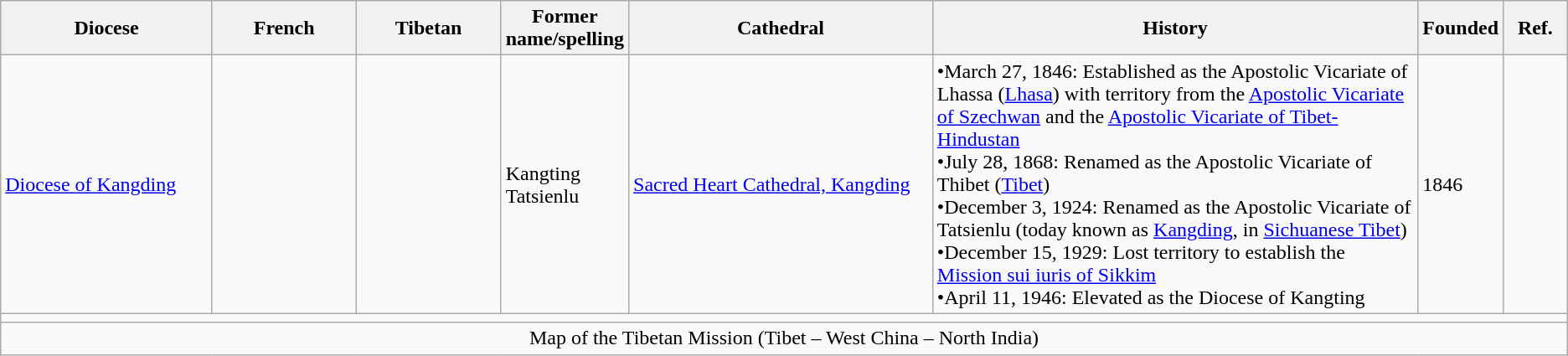<table class=wikitable>
<tr>
<th scope="col" width="200">Diocese</th>
<th scope="col" width="130">French</th>
<th scope="col" width="130">Tibetan</th>
<th scope="col" width="50">Former name/spelling</th>
<th scope="col" width="300">Cathedral</th>
<th scope="col" width="500">History</th>
<th scope="col" width="50">Founded</th>
<th scope="col" width="50">Ref.</th>
</tr>
<tr>
<td><a href='#'>Diocese of Kangding</a></td>
<td></td>
<td></td>
<td>Kangting<br>Tatsienlu</td>
<td><a href='#'>Sacred Heart Cathedral, Kangding</a></td>
<td>•March 27, 1846: Established as the Apostolic Vicariate of Lhassa (<a href='#'>Lhasa</a>) with territory from the <a href='#'>Apostolic Vicariate of Szechwan</a> and the <a href='#'>Apostolic Vicariate of Tibet-Hindustan</a><br>•July 28, 1868: Renamed as the Apostolic Vicariate of Thibet (<a href='#'>Tibet</a>)<br>
•December 3, 1924: Renamed as the Apostolic Vicariate of Tatsienlu (today known as <a href='#'>Kangding</a>, in <a href='#'>Sichuanese Tibet</a>)<br>
•December 15, 1929: Lost territory to establish the <a href='#'>Mission sui iuris of Sikkim</a><br>
•April 11, 1946: Elevated as the Diocese of Kangting</td>
<td>1846</td>
<td></td>
</tr>
<tr>
<td colspan=8></td>
</tr>
<tr>
<td colspan=8 style="text-align:center;">Map of the Tibetan Mission (Tibet – West China – North India)</td>
</tr>
</table>
